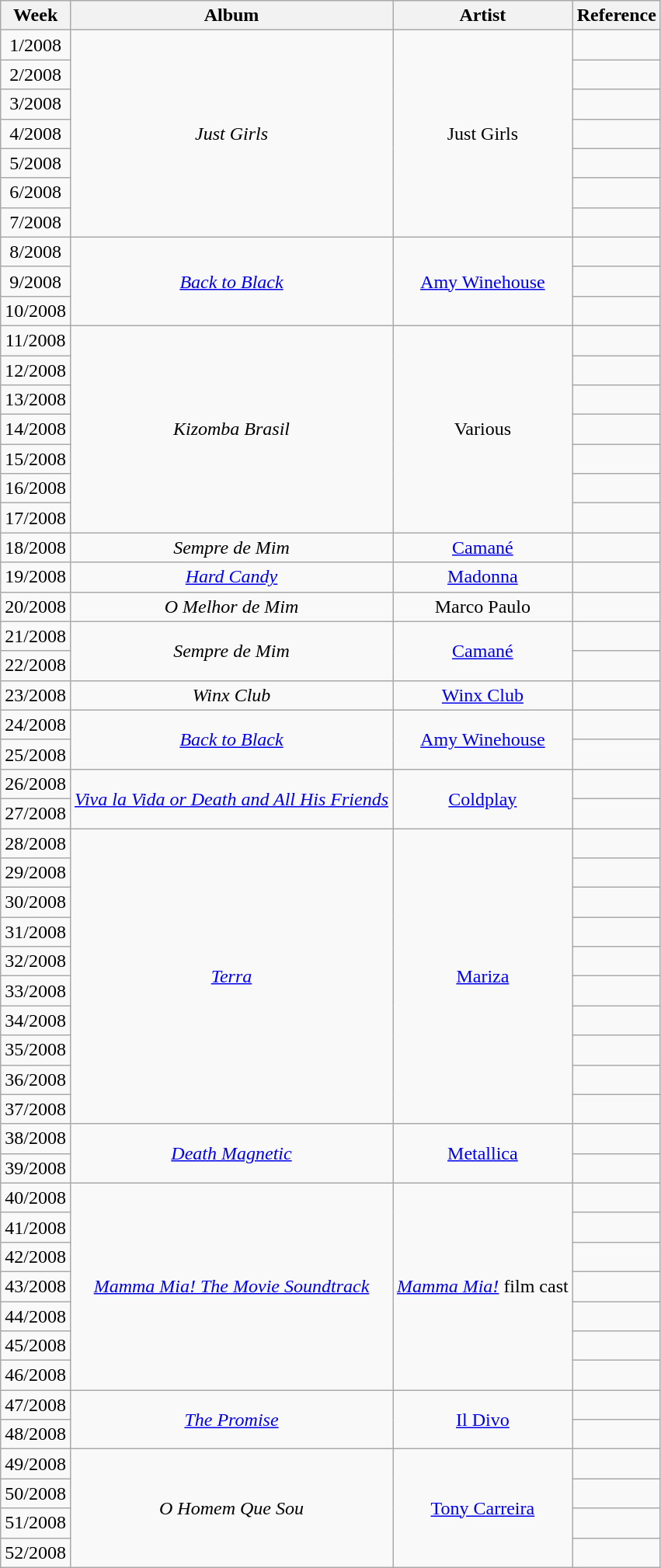<table class="wikitable" style="text-align:center">
<tr>
<th>Week</th>
<th>Album</th>
<th>Artist</th>
<th>Reference</th>
</tr>
<tr>
<td>1/2008</td>
<td rowspan="7"><em>Just Girls</em></td>
<td rowspan="7">Just Girls</td>
<td></td>
</tr>
<tr>
<td>2/2008</td>
<td></td>
</tr>
<tr>
<td>3/2008</td>
<td></td>
</tr>
<tr>
<td>4/2008</td>
<td></td>
</tr>
<tr>
<td>5/2008</td>
<td></td>
</tr>
<tr>
<td>6/2008</td>
<td></td>
</tr>
<tr>
<td>7/2008</td>
<td></td>
</tr>
<tr>
<td>8/2008</td>
<td rowspan="3"><em><a href='#'>Back to Black</a></em></td>
<td rowspan="3"><a href='#'>Amy Winehouse</a></td>
<td></td>
</tr>
<tr>
<td>9/2008</td>
<td></td>
</tr>
<tr>
<td>10/2008</td>
<td></td>
</tr>
<tr>
<td>11/2008</td>
<td rowspan="7"><em>Kizomba Brasil</em></td>
<td rowspan="7">Various</td>
<td></td>
</tr>
<tr>
<td>12/2008</td>
<td></td>
</tr>
<tr>
<td>13/2008</td>
<td></td>
</tr>
<tr>
<td>14/2008</td>
<td></td>
</tr>
<tr>
<td>15/2008</td>
<td></td>
</tr>
<tr>
<td>16/2008</td>
<td></td>
</tr>
<tr>
<td>17/2008</td>
<td></td>
</tr>
<tr>
<td>18/2008</td>
<td><em>Sempre de Mim</em></td>
<td><a href='#'>Camané</a></td>
<td></td>
</tr>
<tr>
<td>19/2008</td>
<td><a href='#'><em>Hard Candy</em></a></td>
<td><a href='#'>Madonna</a></td>
<td></td>
</tr>
<tr>
<td>20/2008</td>
<td><em>O Melhor de Mim</em></td>
<td>Marco Paulo</td>
<td></td>
</tr>
<tr>
<td>21/2008</td>
<td rowspan="2"><em>Sempre de Mim</em></td>
<td rowspan="2"><a href='#'>Camané</a></td>
<td></td>
</tr>
<tr>
<td>22/2008</td>
<td></td>
</tr>
<tr>
<td>23/2008</td>
<td><em>Winx Club</em></td>
<td><a href='#'>Winx Club</a></td>
<td></td>
</tr>
<tr>
<td>24/2008</td>
<td rowspan="2"><em><a href='#'>Back to Black</a></em></td>
<td rowspan="2"><a href='#'>Amy Winehouse</a></td>
<td></td>
</tr>
<tr>
<td>25/2008</td>
<td></td>
</tr>
<tr>
<td>26/2008</td>
<td rowspan="2"><em><a href='#'>Viva la Vida or Death and All His Friends</a></em></td>
<td rowspan="2"><a href='#'>Coldplay</a></td>
<td></td>
</tr>
<tr>
<td>27/2008</td>
<td></td>
</tr>
<tr>
<td>28/2008</td>
<td rowspan="10"><em><a href='#'>Terra</a></em></td>
<td rowspan="10"><a href='#'>Mariza</a></td>
<td></td>
</tr>
<tr>
<td>29/2008</td>
<td></td>
</tr>
<tr>
<td>30/2008</td>
<td></td>
</tr>
<tr>
<td>31/2008</td>
<td></td>
</tr>
<tr>
<td>32/2008</td>
<td></td>
</tr>
<tr>
<td>33/2008</td>
<td></td>
</tr>
<tr>
<td>34/2008</td>
<td></td>
</tr>
<tr>
<td>35/2008</td>
<td></td>
</tr>
<tr>
<td>36/2008</td>
<td></td>
</tr>
<tr>
<td>37/2008</td>
<td></td>
</tr>
<tr>
<td>38/2008</td>
<td rowspan="2"><em><a href='#'>Death Magnetic</a></em></td>
<td rowspan="2"><a href='#'>Metallica</a></td>
<td></td>
</tr>
<tr>
<td>39/2008</td>
<td></td>
</tr>
<tr>
<td>40/2008</td>
<td rowspan="7"><em><a href='#'>Mamma Mia! The Movie Soundtrack</a></em></td>
<td rowspan="7"><em><a href='#'>Mamma Mia!</a></em> film cast</td>
<td></td>
</tr>
<tr>
<td>41/2008</td>
<td></td>
</tr>
<tr>
<td>42/2008</td>
<td></td>
</tr>
<tr>
<td>43/2008</td>
<td></td>
</tr>
<tr>
<td>44/2008</td>
<td></td>
</tr>
<tr>
<td>45/2008</td>
<td></td>
</tr>
<tr>
<td>46/2008</td>
<td></td>
</tr>
<tr>
<td>47/2008</td>
<td rowspan="2"><a href='#'><em>The Promise</em></a></td>
<td rowspan="2"><a href='#'>Il Divo</a></td>
<td></td>
</tr>
<tr>
<td>48/2008</td>
<td></td>
</tr>
<tr>
<td>49/2008</td>
<td rowspan="4"><em>O Homem Que Sou</em></td>
<td rowspan="4"><a href='#'>Tony Carreira</a></td>
<td></td>
</tr>
<tr>
<td>50/2008</td>
<td></td>
</tr>
<tr>
<td>51/2008</td>
<td></td>
</tr>
<tr>
<td>52/2008</td>
<td></td>
</tr>
</table>
